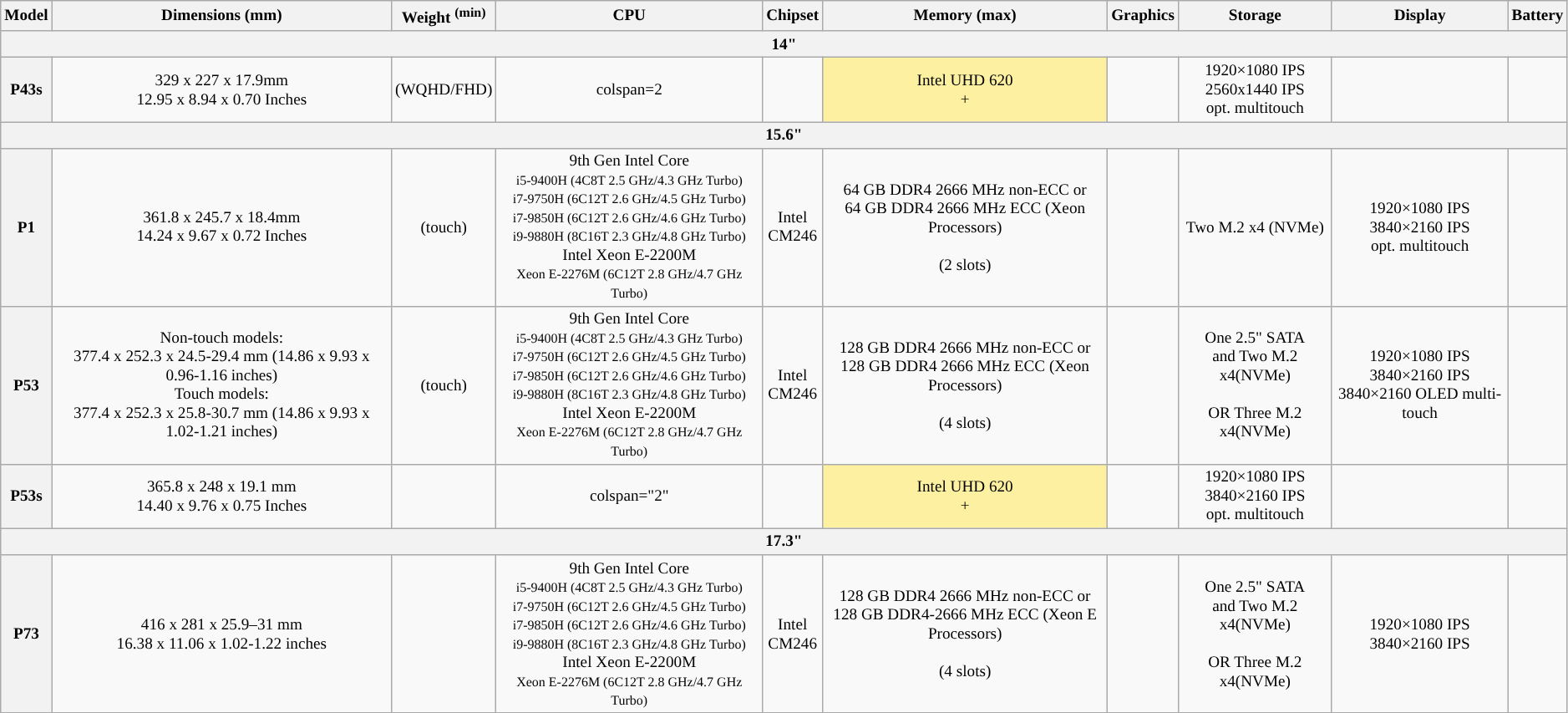<table class="wikitable" style="font-size: 80%; text-align: center; min-width: 80%;">
<tr>
<th>Model</th>
<th>Dimensions (mm)</th>
<th>Weight <sup>(min)</sup></th>
<th style="width:17%">CPU</th>
<th>Chipset</th>
<th>Memory (max)</th>
<th>Graphics</th>
<th>Storage</th>
<th>Display</th>
<th>Battery</th>
</tr>
<tr>
<th colspan="10">14"</th>
</tr>
<tr>
<th rowspan="1">P43s</th>
<td>329 x 227 x 17.9mm <br> 12.95 x 8.94 x 0.70 Inches</td>
<td> (WQHD/FHD)</td>
<td>colspan=2 </td>
<td></td>
<td style="background:#fdf1a1;">Intel UHD 620 <br>+ </td>
<td></td>
<td style="background:">1920×1080 IPS<br> 2560x1440 IPS<br>opt. multitouch</td>
<td></td>
</tr>
<tr>
<th colspan="10">15.6"</th>
</tr>
<tr>
<th rowspan="1">P1 </th>
<td>361.8 x 245.7 x 18.4mm <br> 14.24 x 9.67 x 0.72 Inches</td>
<td> (touch)</td>
<td style="background:">9th Gen Intel Core<br><small> i5-9400H (4C8T 2.5 GHz/4.3 GHz Turbo)<br> i7-9750H (6C12T 2.6 GHz/4.5 GHz Turbo)<br> i7-9850H (6C12T 2.6 GHz/4.6 GHz Turbo)<br> i9-9880H (8C16T 2.3 GHz/4.8 GHz Turbo)</small><br>Intel Xeon E-2200M <br><small> Xeon E-2276M (6C12T 2.8 GHz/4.7 GHz Turbo)</small></td>
<td>Intel<br>CM246</td>
<td style="background:">64 GB DDR4 2666 MHz non-ECC or<br>64 GB DDR4 2666 MHz ECC (Xeon Processors)<br><br>(2 slots)</td>
<td></td>
<td style="background:">Two M.2 x4 (NVMe)</td>
<td style="background:">1920×1080 IPS<br> 3840×2160 IPS<br>opt. multitouch</td>
<td></td>
</tr>
<tr>
<th rowspan="1">P53</th>
<td>Non-touch models:<br>377.4 x 252.3 x 24.5-29.4 mm (14.86 x 9.93 x 0.96-1.16 inches)<br>
Touch models:<br>
377.4 x 252.3 x 25.8-30.7 mm (14.86 x 9.93 x 1.02-1.21 inches)</td>
<td> (touch)</td>
<td style="background:">9th Gen Intel Core<br><small> i5-9400H (4C8T 2.5 GHz/4.3 GHz Turbo)<br> i7-9750H (6C12T 2.6 GHz/4.5 GHz Turbo)<br> i7-9850H (6C12T 2.6 GHz/4.6 GHz Turbo)<br> i9-9880H (8C16T 2.3 GHz/4.8 GHz Turbo)</small><br>Intel Xeon E-2200M <br><small> Xeon E-2276M (6C12T 2.8 GHz/4.7 GHz Turbo)</small></td>
<td>Intel<br>CM246</td>
<td style="background:">128 GB DDR4 2666 MHz non-ECC or<br>128 GB DDR4 2666 MHz ECC (Xeon Processors)<br><br>(4 slots)</td>
<td></td>
<td style="background:">One 2.5" SATA<br>and Two M.2 x4(NVMe)<br><br>OR Three M.2 x4(NVMe)</td>
<td style="background:">1920×1080 IPS<br>3840×2160 IPS<br>3840×2160 OLED multi-touch<br></td>
<td></td>
</tr>
<tr>
<th rowspan="1">P53s</th>
<td>365.8 x 248 x 19.1 mm <br> 14.40 x 9.76 x 0.75 Inches</td>
<td></td>
<td>colspan="2" </td>
<td></td>
<td style="background:#fdf1a1;">Intel UHD 620 <br>+ </td>
<td></td>
<td style="background:">1920×1080 IPS<br>3840×2160 IPS<br>opt. multitouch</td>
<td></td>
</tr>
<tr>
<th colspan="10">17.3"</th>
</tr>
<tr>
<th rowspan=1">P73</th>
<td>416 x 281 x 25.9–31 mm <br> 16.38 x 11.06 x 1.02-1.22 inches</td>
<td></td>
<td style="background:">9th Gen Intel Core<br><small> i5-9400H (4C8T 2.5 GHz/4.3 GHz Turbo)<br> i7-9750H (6C12T 2.6 GHz/4.5 GHz Turbo)<br> i7-9850H (6C12T 2.6 GHz/4.6 GHz Turbo)<br> i9-9880H (8C16T 2.3 GHz/4.8 GHz Turbo)</small><br>Intel Xeon E-2200M <br><small> Xeon E-2276M (6C12T 2.8 GHz/4.7 GHz Turbo)</small></td>
<td>Intel<br>CM246</td>
<td style="background:">128 GB DDR4 2666 MHz non-ECC or<br> 128 GB DDR4-2666 MHz ECC (Xeon E Processors)<br><br>(4 slots)</td>
<td></td>
<td style="background:">One 2.5" SATA<br>and Two M.2 x4(NVMe)<br><br>OR Three M.2 x4(NVMe)</td>
<td style="background:">1920×1080 IPS<br>3840×2160 IPS<br></td>
<td></td>
</tr>
</table>
